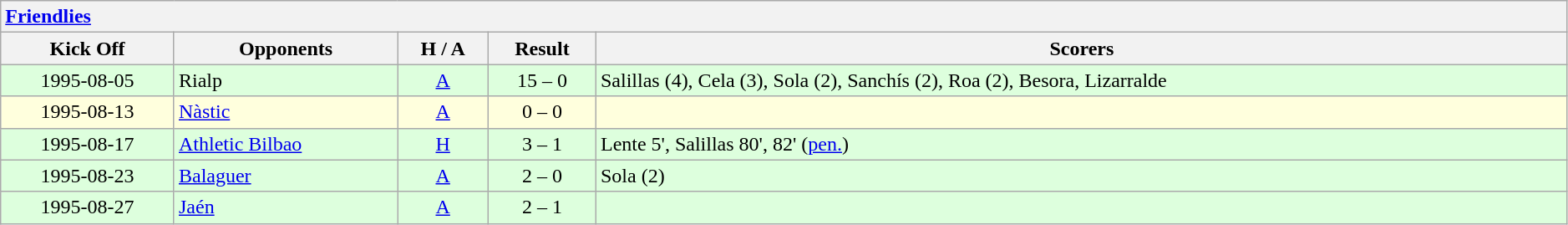<table class="wikitable collapsible collapsed" style="width:99%;">
<tr>
<th colspan="8" style="text-align:left;"><a href='#'>Friendlies</a></th>
</tr>
<tr>
<th>Kick Off</th>
<th>Opponents</th>
<th>H / A</th>
<th>Result</th>
<th>Scorers</th>
</tr>
<tr bgcolor="#ddffdd">
<td align=center>1995-08-05</td>
<td> Rialp</td>
<td align=center><a href='#'>A</a></td>
<td align=center>15 – 0</td>
<td>Salillas (4), Cela (3), Sola (2), Sanchís (2), Roa (2), Besora, Lizarralde</td>
</tr>
<tr bgcolor="#ffffdd">
<td align=center>1995-08-13</td>
<td> <a href='#'>Nàstic</a></td>
<td align=center><a href='#'>A</a></td>
<td align=center>0 – 0</td>
<td></td>
</tr>
<tr bgcolor="#ddffdd">
<td align=center>1995-08-17</td>
<td> <a href='#'>Athletic Bilbao</a></td>
<td align=center><a href='#'>H</a></td>
<td align=center>3 – 1</td>
<td>Lente 5', Salillas 80', 82' (<a href='#'>pen.</a>)</td>
</tr>
<tr bgcolor="#ddffdd">
<td align=center>1995-08-23</td>
<td> <a href='#'>Balaguer</a></td>
<td align=center><a href='#'>A</a></td>
<td align=center>2 – 0</td>
<td>Sola (2)</td>
</tr>
<tr bgcolor="#ddffdd">
<td align=center>1995-08-27</td>
<td> <a href='#'>Jaén</a></td>
<td align=center><a href='#'>A</a></td>
<td align=center>2 – 1</td>
<td></td>
</tr>
</table>
